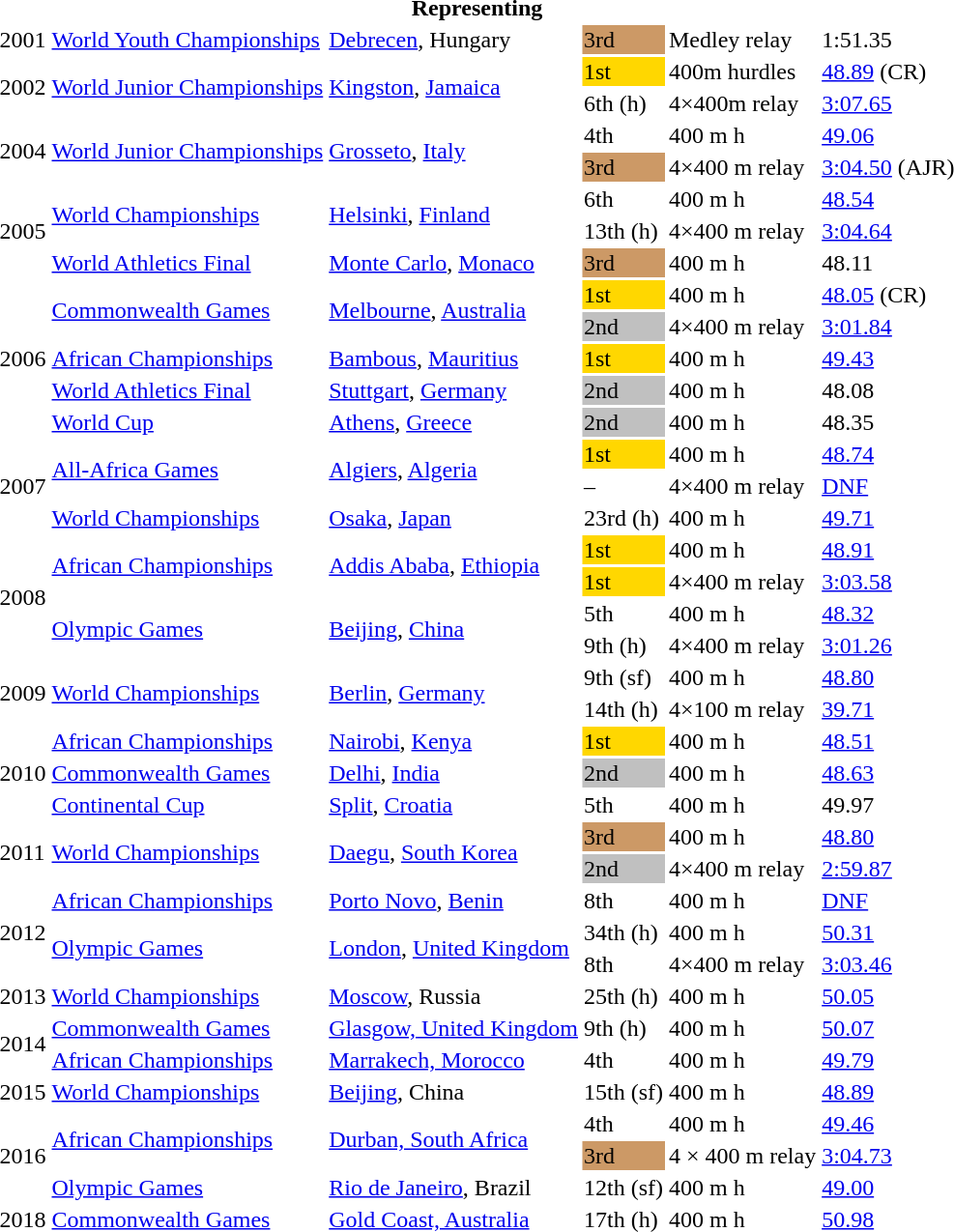<table>
<tr>
<th colspan="6">Representing </th>
</tr>
<tr>
<td>2001</td>
<td><a href='#'>World Youth Championships</a></td>
<td><a href='#'>Debrecen</a>, Hungary</td>
<td style="background:#c96;">3rd</td>
<td>Medley relay</td>
<td>1:51.35</td>
</tr>
<tr>
<td rowspan=2>2002</td>
<td rowspan=2><a href='#'>World Junior Championships</a></td>
<td rowspan=2><a href='#'>Kingston</a>, <a href='#'>Jamaica</a></td>
<td bgcolor=gold>1st</td>
<td>400m hurdles</td>
<td><a href='#'>48.89</a> (CR)</td>
</tr>
<tr>
<td>6th (h)</td>
<td>4×400m relay</td>
<td><a href='#'>3:07.65</a></td>
</tr>
<tr>
<td rowspan=2>2004</td>
<td rowspan=2><a href='#'>World Junior Championships</a></td>
<td rowspan=2><a href='#'>Grosseto</a>, <a href='#'>Italy</a></td>
<td>4th</td>
<td>400 m h</td>
<td><a href='#'>49.06</a></td>
</tr>
<tr>
<td style="background:#c96;">3rd</td>
<td>4×400 m relay</td>
<td><a href='#'>3:04.50</a> (AJR)</td>
</tr>
<tr>
<td rowspan=3>2005</td>
<td rowspan=2><a href='#'>World Championships</a></td>
<td rowspan=2><a href='#'>Helsinki</a>, <a href='#'>Finland</a></td>
<td>6th</td>
<td>400 m h</td>
<td><a href='#'>48.54</a></td>
</tr>
<tr>
<td>13th (h)</td>
<td>4×400 m relay</td>
<td><a href='#'>3:04.64</a></td>
</tr>
<tr>
<td><a href='#'>World Athletics Final</a></td>
<td><a href='#'>Monte Carlo</a>, <a href='#'>Monaco</a></td>
<td style="background:#c96;">3rd</td>
<td>400 m h</td>
<td>48.11</td>
</tr>
<tr>
<td rowspan=5>2006</td>
<td rowspan=2><a href='#'>Commonwealth Games</a></td>
<td rowspan=2><a href='#'>Melbourne</a>, <a href='#'>Australia</a></td>
<td style="background:gold;">1st</td>
<td>400 m h</td>
<td><a href='#'>48.05</a> (CR)</td>
</tr>
<tr>
<td style="background:silver;">2nd</td>
<td>4×400 m relay</td>
<td><a href='#'>3:01.84</a></td>
</tr>
<tr>
<td><a href='#'>African Championships</a></td>
<td><a href='#'>Bambous</a>, <a href='#'>Mauritius</a></td>
<td bgcolor=gold>1st</td>
<td>400 m h</td>
<td><a href='#'>49.43</a></td>
</tr>
<tr>
<td><a href='#'>World Athletics Final</a></td>
<td><a href='#'>Stuttgart</a>, <a href='#'>Germany</a></td>
<td style="background:silver;">2nd</td>
<td>400 m h</td>
<td>48.08</td>
</tr>
<tr>
<td><a href='#'>World Cup</a></td>
<td><a href='#'>Athens</a>, <a href='#'>Greece</a></td>
<td style="background:silver;">2nd</td>
<td>400 m h</td>
<td>48.35</td>
</tr>
<tr>
<td rowspan=3>2007</td>
<td rowspan=2><a href='#'>All-Africa Games</a></td>
<td rowspan=2><a href='#'>Algiers</a>, <a href='#'>Algeria</a></td>
<td style="background:gold;">1st</td>
<td>400 m h</td>
<td><a href='#'>48.74</a></td>
</tr>
<tr>
<td>–</td>
<td>4×400 m relay</td>
<td><a href='#'>DNF</a></td>
</tr>
<tr>
<td><a href='#'>World Championships</a></td>
<td><a href='#'>Osaka</a>, <a href='#'>Japan</a></td>
<td>23rd (h)</td>
<td>400 m h</td>
<td><a href='#'>49.71</a></td>
</tr>
<tr>
<td rowspan=4>2008</td>
<td rowspan=2><a href='#'>African Championships</a></td>
<td rowspan=2><a href='#'>Addis Ababa</a>, <a href='#'>Ethiopia</a></td>
<td bgcolor=gold>1st</td>
<td>400 m h</td>
<td><a href='#'>48.91</a></td>
</tr>
<tr>
<td bgcolor=gold>1st</td>
<td>4×400 m relay</td>
<td><a href='#'>3:03.58</a></td>
</tr>
<tr>
<td rowspan=2><a href='#'>Olympic Games</a></td>
<td rowspan=2><a href='#'>Beijing</a>, <a href='#'>China</a></td>
<td>5th</td>
<td>400 m h</td>
<td><a href='#'>48.32</a></td>
</tr>
<tr>
<td>9th (h)</td>
<td>4×400 m relay</td>
<td><a href='#'>3:01.26</a></td>
</tr>
<tr>
<td rowspan=2>2009</td>
<td rowspan=2><a href='#'>World Championships</a></td>
<td rowspan=2><a href='#'>Berlin</a>, <a href='#'>Germany</a></td>
<td>9th (sf)</td>
<td>400 m h</td>
<td><a href='#'>48.80</a></td>
</tr>
<tr>
<td>14th (h)</td>
<td>4×100 m relay</td>
<td><a href='#'>39.71</a></td>
</tr>
<tr>
<td rowspan=3>2010</td>
<td><a href='#'>African Championships</a></td>
<td><a href='#'>Nairobi</a>, <a href='#'>Kenya</a></td>
<td style="background:gold;">1st</td>
<td>400 m h</td>
<td><a href='#'>48.51</a></td>
</tr>
<tr>
<td><a href='#'>Commonwealth Games</a></td>
<td><a href='#'>Delhi</a>, <a href='#'>India</a></td>
<td style="background:silver;">2nd</td>
<td>400 m h</td>
<td><a href='#'>48.63</a></td>
</tr>
<tr>
<td><a href='#'>Continental Cup</a></td>
<td><a href='#'>Split</a>, <a href='#'>Croatia</a></td>
<td>5th</td>
<td>400 m h</td>
<td>49.97</td>
</tr>
<tr>
<td rowspan=2>2011</td>
<td rowspan=2><a href='#'>World Championships</a></td>
<td rowspan=2><a href='#'>Daegu</a>, <a href='#'>South Korea</a></td>
<td style="background:#c96;">3rd</td>
<td>400 m h</td>
<td><a href='#'>48.80</a></td>
</tr>
<tr>
<td style="background:silver;">2nd</td>
<td>4×400 m relay</td>
<td><a href='#'>2:59.87</a></td>
</tr>
<tr>
<td rowspan=3>2012</td>
<td><a href='#'>African Championships</a></td>
<td><a href='#'>Porto Novo</a>, <a href='#'>Benin</a></td>
<td>8th</td>
<td>400 m h</td>
<td><a href='#'>DNF</a></td>
</tr>
<tr>
<td rowspan=2><a href='#'>Olympic Games</a></td>
<td rowspan=2><a href='#'>London</a>, <a href='#'>United Kingdom</a></td>
<td>34th (h)</td>
<td>400 m h</td>
<td><a href='#'>50.31</a></td>
</tr>
<tr>
<td>8th</td>
<td>4×400 m relay</td>
<td><a href='#'>3:03.46</a></td>
</tr>
<tr>
<td>2013</td>
<td><a href='#'>World Championships</a></td>
<td><a href='#'>Moscow</a>, Russia</td>
<td>25th (h)</td>
<td>400 m h</td>
<td><a href='#'>50.05</a></td>
</tr>
<tr>
<td rowspan=2>2014</td>
<td><a href='#'>Commonwealth Games</a></td>
<td><a href='#'>Glasgow, United Kingdom</a></td>
<td>9th (h)</td>
<td>400 m h</td>
<td><a href='#'>50.07</a></td>
</tr>
<tr>
<td><a href='#'>African Championships</a></td>
<td><a href='#'>Marrakech, Morocco</a></td>
<td>4th</td>
<td>400 m h</td>
<td><a href='#'>49.79</a></td>
</tr>
<tr>
<td>2015</td>
<td><a href='#'>World Championships</a></td>
<td><a href='#'>Beijing</a>, China</td>
<td>15th (sf)</td>
<td>400 m h</td>
<td><a href='#'>48.89</a></td>
</tr>
<tr>
<td rowspan=3>2016</td>
<td rowspan=2><a href='#'>African Championships</a></td>
<td rowspan=2><a href='#'>Durban, South Africa</a></td>
<td>4th</td>
<td>400 m h</td>
<td><a href='#'>49.46</a></td>
</tr>
<tr>
<td bgcolor=cc9966>3rd</td>
<td>4 × 400 m relay</td>
<td><a href='#'>3:04.73</a></td>
</tr>
<tr>
<td><a href='#'>Olympic Games</a></td>
<td><a href='#'>Rio de Janeiro</a>, Brazil</td>
<td>12th (sf)</td>
<td>400 m h</td>
<td><a href='#'>49.00</a></td>
</tr>
<tr>
<td>2018</td>
<td><a href='#'>Commonwealth Games</a></td>
<td><a href='#'>Gold Coast, Australia</a></td>
<td>17th (h)</td>
<td>400 m h</td>
<td><a href='#'>50.98</a></td>
</tr>
</table>
